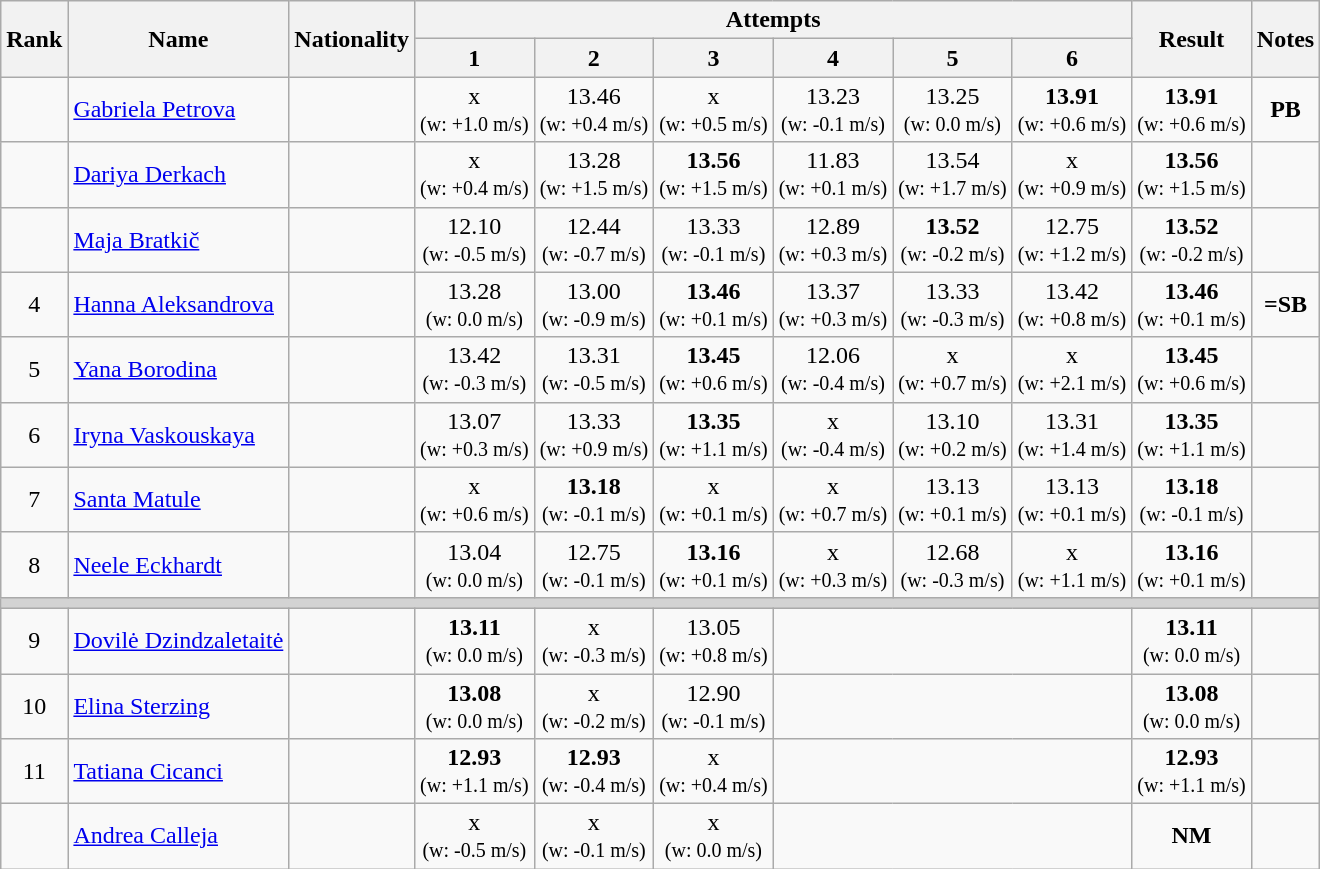<table class="wikitable sortable" style="text-align:center">
<tr>
<th rowspan=2>Rank</th>
<th rowspan=2>Name</th>
<th rowspan=2>Nationality</th>
<th colspan=6>Attempts</th>
<th rowspan=2>Result</th>
<th rowspan=2>Notes</th>
</tr>
<tr>
<th>1</th>
<th>2</th>
<th>3</th>
<th>4</th>
<th>5</th>
<th>6</th>
</tr>
<tr>
<td></td>
<td align=left><a href='#'>Gabriela Petrova</a></td>
<td align=left></td>
<td>x <br><small>(w: +1.0 m/s)</small></td>
<td>13.46 <br><small>(w: +0.4 m/s)</small></td>
<td>x <br><small>(w: +0.5 m/s)</small></td>
<td>13.23 <br><small>(w: -0.1 m/s)</small></td>
<td>13.25 <br><small>(w: 0.0 m/s)</small></td>
<td><strong>13.91</strong> <br><small>(w: +0.6 m/s)</small></td>
<td><strong>13.91</strong> <br><small>(w: +0.6 m/s)</small></td>
<td><strong>PB</strong></td>
</tr>
<tr>
<td></td>
<td align=left><a href='#'>Dariya Derkach</a></td>
<td align=left></td>
<td>x <br><small>(w: +0.4 m/s)</small></td>
<td>13.28 <br><small>(w: +1.5 m/s)</small></td>
<td><strong>13.56</strong> <br><small>(w: +1.5 m/s)</small></td>
<td>11.83 <br><small>(w: +0.1 m/s)</small></td>
<td>13.54 <br><small>(w: +1.7 m/s)</small></td>
<td>x <br><small>(w: +0.9 m/s)</small></td>
<td><strong>13.56</strong> <br><small>(w: +1.5 m/s)</small></td>
<td></td>
</tr>
<tr>
<td></td>
<td align=left><a href='#'>Maja Bratkič</a></td>
<td align=left></td>
<td>12.10 <br><small>(w: -0.5 m/s)</small></td>
<td>12.44 <br><small>(w: -0.7 m/s)</small></td>
<td>13.33 <br><small>(w: -0.1 m/s)</small></td>
<td>12.89 <br><small>(w: +0.3 m/s)</small></td>
<td><strong>13.52</strong> <br><small>(w: -0.2 m/s)</small></td>
<td>12.75 <br><small>(w: +1.2 m/s)</small></td>
<td><strong>13.52</strong> <br><small>(w: -0.2 m/s)</small></td>
<td></td>
</tr>
<tr>
<td>4</td>
<td align=left><a href='#'>Hanna Aleksandrova</a></td>
<td align=left></td>
<td>13.28 <br><small>(w: 0.0 m/s)</small></td>
<td>13.00 <br><small>(w: -0.9 m/s)</small></td>
<td><strong>13.46</strong> <br><small>(w: +0.1 m/s)</small></td>
<td>13.37 <br><small>(w: +0.3 m/s)</small></td>
<td>13.33 <br><small>(w: -0.3 m/s)</small></td>
<td>13.42 <br><small>(w: +0.8 m/s)</small></td>
<td><strong>13.46</strong> <br><small>(w: +0.1 m/s)</small></td>
<td><strong>=SB</strong></td>
</tr>
<tr>
<td>5</td>
<td align=left><a href='#'>Yana Borodina</a></td>
<td align=left></td>
<td>13.42 <br><small>(w: -0.3 m/s)</small></td>
<td>13.31 <br><small>(w: -0.5 m/s)</small></td>
<td><strong>13.45</strong> <br><small>(w: +0.6 m/s)</small></td>
<td>12.06 <br><small>(w: -0.4 m/s)</small></td>
<td>x <br><small>(w: +0.7 m/s)</small></td>
<td>x <br><small>(w: +2.1 m/s)</small></td>
<td><strong>13.45</strong> <br><small>(w: +0.6 m/s)</small></td>
<td></td>
</tr>
<tr>
<td>6</td>
<td align=left><a href='#'>Iryna Vaskouskaya</a></td>
<td align=left></td>
<td>13.07 <br><small>(w: +0.3 m/s)</small></td>
<td>13.33 <br><small>(w: +0.9 m/s)</small></td>
<td><strong>13.35</strong> <br><small>(w: +1.1 m/s)</small></td>
<td>x <br><small>(w: -0.4 m/s)</small></td>
<td>13.10 <br><small>(w: +0.2 m/s)</small></td>
<td>13.31 <br><small>(w: +1.4 m/s)</small></td>
<td><strong>13.35</strong> <br><small>(w: +1.1 m/s)</small></td>
<td></td>
</tr>
<tr>
<td>7</td>
<td align=left><a href='#'>Santa Matule</a></td>
<td align=left></td>
<td>x <br><small>(w: +0.6 m/s)</small></td>
<td><strong>13.18</strong> <br><small>(w: -0.1 m/s)</small></td>
<td>x <br><small>(w: +0.1 m/s)</small></td>
<td>x <br><small>(w: +0.7 m/s)</small></td>
<td>13.13 <br><small>(w: +0.1 m/s)</small></td>
<td>13.13 <br><small>(w: +0.1 m/s)</small></td>
<td><strong>13.18</strong> <br><small>(w: -0.1 m/s)</small></td>
<td></td>
</tr>
<tr>
<td>8</td>
<td align=left><a href='#'>Neele Eckhardt</a></td>
<td align=left></td>
<td>13.04 <br><small>(w: 0.0 m/s)</small></td>
<td>12.75 <br><small>(w: -0.1 m/s)</small></td>
<td><strong>13.16</strong> <br><small>(w: +0.1 m/s)</small></td>
<td>x <br><small>(w: +0.3 m/s)</small></td>
<td>12.68 <br><small>(w: -0.3 m/s)</small></td>
<td>x <br><small>(w: +1.1 m/s)</small></td>
<td><strong>13.16</strong> <br><small>(w: +0.1 m/s)</small></td>
<td></td>
</tr>
<tr>
<td colspan=11 bgcolor=lightgray></td>
</tr>
<tr>
<td>9</td>
<td align=left><a href='#'>Dovilė Dzindzaletaitė</a></td>
<td align=left></td>
<td><strong>13.11</strong> <br><small>(w: 0.0 m/s)</small></td>
<td>x <br><small>(w: -0.3 m/s)</small></td>
<td>13.05 <br><small>(w: +0.8 m/s)</small></td>
<td colspan=3></td>
<td><strong>13.11</strong> <br><small>(w: 0.0 m/s)</small></td>
<td></td>
</tr>
<tr>
<td>10</td>
<td align=left><a href='#'>Elina Sterzing</a></td>
<td align=left></td>
<td><strong>13.08</strong> <br><small>(w: 0.0 m/s)</small></td>
<td>x <br><small>(w: -0.2 m/s)</small></td>
<td>12.90 <br><small>(w: -0.1 m/s)</small></td>
<td colspan=3></td>
<td><strong>13.08</strong> <br><small>(w: 0.0 m/s)</small></td>
<td></td>
</tr>
<tr>
<td>11</td>
<td align=left><a href='#'>Tatiana Cicanci</a></td>
<td align=left></td>
<td><strong>12.93</strong> <br><small>(w: +1.1 m/s)</small></td>
<td><strong>12.93</strong> <br><small>(w: -0.4 m/s)</small></td>
<td>x <br><small>(w: +0.4 m/s)</small></td>
<td colspan=3></td>
<td><strong>12.93</strong> <br><small>(w: +1.1 m/s)</small></td>
<td></td>
</tr>
<tr>
<td></td>
<td align=left><a href='#'>Andrea Calleja</a></td>
<td align=left></td>
<td>x <br><small>(w: -0.5 m/s)</small></td>
<td>x <br><small>(w: -0.1 m/s)</small></td>
<td>x <br><small>(w: 0.0 m/s)</small></td>
<td colspan=3></td>
<td><strong>NM</strong></td>
<td></td>
</tr>
</table>
